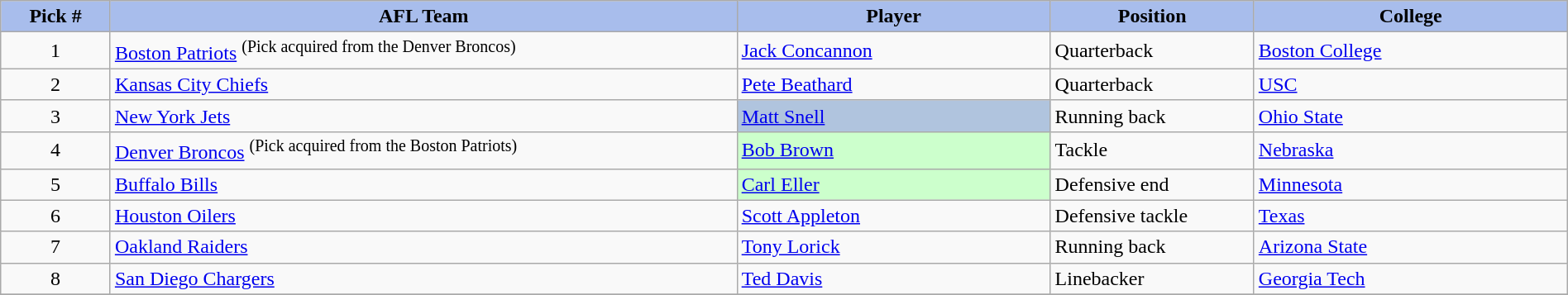<table class="wikitable sortable sortable" style="width: 100%">
<tr>
<th style="background:#A8BDEC;" width=7%>Pick #</th>
<th width=40% style="background:#A8BDEC;">AFL Team</th>
<th width=20% style="background:#A8BDEC;">Player</th>
<th width=13% style="background:#A8BDEC;">Position</th>
<th style="background:#A8BDEC;">College</th>
</tr>
<tr>
<td align=center>1</td>
<td><a href='#'>Boston Patriots</a> <sup>(Pick acquired from the Denver Broncos)</sup></td>
<td><a href='#'>Jack Concannon</a></td>
<td>Quarterback</td>
<td><a href='#'>Boston College</a></td>
</tr>
<tr>
<td align=center>2</td>
<td><a href='#'>Kansas City Chiefs</a></td>
<td><a href='#'>Pete Beathard</a></td>
<td>Quarterback</td>
<td><a href='#'>USC</a></td>
</tr>
<tr>
<td align=center>3</td>
<td><a href='#'>New York Jets</a></td>
<td bgcolor=lightsteelblue><a href='#'>Matt Snell</a></td>
<td>Running back</td>
<td><a href='#'>Ohio State</a></td>
</tr>
<tr>
<td align=center>4</td>
<td><a href='#'>Denver Broncos</a> <sup>(Pick acquired from the Boston Patriots)</sup></td>
<td bgcolor="#CCFFCC"><a href='#'>Bob Brown</a></td>
<td>Tackle</td>
<td><a href='#'>Nebraska</a></td>
</tr>
<tr>
<td align=center>5</td>
<td><a href='#'>Buffalo Bills</a></td>
<td bgcolor="#CCFFCC"><a href='#'>Carl Eller</a></td>
<td>Defensive end</td>
<td><a href='#'>Minnesota</a></td>
</tr>
<tr>
<td align=center>6</td>
<td><a href='#'>Houston Oilers</a></td>
<td><a href='#'>Scott Appleton</a></td>
<td>Defensive tackle</td>
<td><a href='#'>Texas</a></td>
</tr>
<tr>
<td align=center>7</td>
<td><a href='#'>Oakland Raiders</a></td>
<td><a href='#'>Tony Lorick</a></td>
<td>Running back</td>
<td><a href='#'>Arizona State</a></td>
</tr>
<tr>
<td align=center>8</td>
<td><a href='#'>San Diego Chargers</a></td>
<td><a href='#'>Ted Davis</a></td>
<td>Linebacker</td>
<td><a href='#'>Georgia Tech</a></td>
</tr>
<tr>
</tr>
</table>
